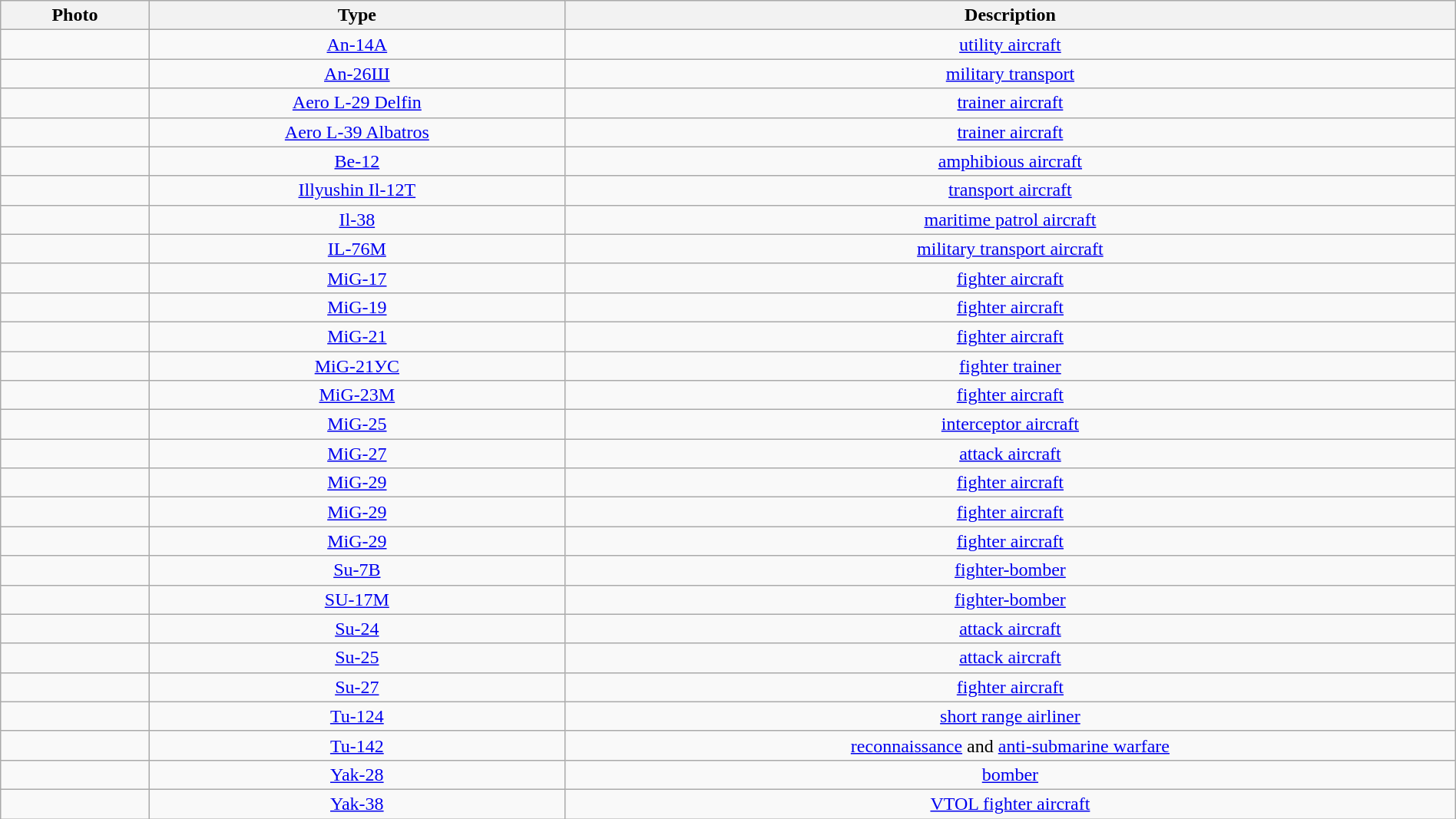<table class="wikitable" style="text-align:center; width:100%">
<tr>
<th>Photo</th>
<th>Type</th>
<th>Description</th>
</tr>
<tr>
<td></td>
<td><a href='#'>Аn-14А</a></td>
<td><a href='#'>utility aircraft</a></td>
</tr>
<tr>
<td></td>
<td><a href='#'>Аn-26Ш</a></td>
<td><a href='#'>military transport</a></td>
</tr>
<tr>
<td></td>
<td><a href='#'>Aero L-29 Delfin</a></td>
<td><a href='#'>trainer aircraft</a></td>
</tr>
<tr>
<td></td>
<td><a href='#'>Aero L-39 Albatros</a></td>
<td><a href='#'>trainer aircraft</a></td>
</tr>
<tr>
<td></td>
<td><a href='#'>Be-12</a></td>
<td><a href='#'>amphibious aircraft</a></td>
</tr>
<tr>
<td></td>
<td><a href='#'>Illyushin Il-12Т</a></td>
<td><a href='#'>transport aircraft</a></td>
</tr>
<tr>
<td></td>
<td><a href='#'>Il-38</a></td>
<td><a href='#'>maritime patrol aircraft</a></td>
</tr>
<tr>
<td></td>
<td><a href='#'>IL-76М</a></td>
<td><a href='#'>military transport aircraft</a></td>
</tr>
<tr>
<td></td>
<td><a href='#'>MiG-17</a></td>
<td><a href='#'>fighter aircraft</a></td>
</tr>
<tr>
<td></td>
<td><a href='#'>MiG-19</a></td>
<td><a href='#'>fighter aircraft</a></td>
</tr>
<tr>
<td></td>
<td><a href='#'>MiG-21</a></td>
<td><a href='#'>fighter aircraft</a></td>
</tr>
<tr>
<td></td>
<td><a href='#'>MiG-21УС</a></td>
<td><a href='#'>fighter trainer</a></td>
</tr>
<tr>
<td></td>
<td><a href='#'>MiG-23М</a></td>
<td><a href='#'>fighter aircraft</a></td>
</tr>
<tr>
<td></td>
<td><a href='#'>MiG-25</a></td>
<td><a href='#'>interceptor aircraft</a></td>
</tr>
<tr>
<td></td>
<td><a href='#'>MiG-27</a></td>
<td><a href='#'>attack aircraft</a></td>
</tr>
<tr>
<td></td>
<td><a href='#'>MiG-29</a></td>
<td><a href='#'>fighter aircraft</a></td>
</tr>
<tr>
<td></td>
<td><a href='#'>MiG-29</a></td>
<td><a href='#'>fighter aircraft</a></td>
</tr>
<tr>
<td></td>
<td><a href='#'>MiG-29</a></td>
<td><a href='#'>fighter aircraft</a></td>
</tr>
<tr>
<td></td>
<td><a href='#'>Su-7B</a></td>
<td><a href='#'>fighter-bomber</a></td>
</tr>
<tr>
<td></td>
<td><a href='#'>SU-17М</a></td>
<td><a href='#'>fighter-bomber</a></td>
</tr>
<tr>
<td></td>
<td><a href='#'>Su-24</a></td>
<td><a href='#'>attack aircraft</a></td>
</tr>
<tr>
<td></td>
<td><a href='#'>Su-25</a></td>
<td><a href='#'>attack aircraft</a></td>
</tr>
<tr>
<td></td>
<td><a href='#'>Su-27</a></td>
<td><a href='#'>fighter aircraft</a></td>
</tr>
<tr>
<td></td>
<td><a href='#'>Tu-124</a></td>
<td><a href='#'>short range airliner</a></td>
</tr>
<tr>
<td></td>
<td><a href='#'>Tu-142</a></td>
<td><a href='#'>reconnaissance</a> and <a href='#'>anti-submarine warfare</a></td>
</tr>
<tr>
<td></td>
<td><a href='#'>Yak-28</a></td>
<td><a href='#'>bomber</a></td>
</tr>
<tr>
<td></td>
<td><a href='#'>Yak-38</a></td>
<td><a href='#'>VTOL fighter aircraft</a></td>
</tr>
</table>
